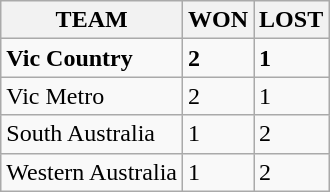<table class="wikitable">
<tr>
<th>TEAM</th>
<th>WON</th>
<th>LOST</th>
</tr>
<tr>
<td><strong>Vic Country</strong></td>
<td><strong>2</strong></td>
<td><strong>1</strong></td>
</tr>
<tr>
<td>Vic Metro</td>
<td>2</td>
<td>1</td>
</tr>
<tr>
<td>South Australia</td>
<td>1</td>
<td>2</td>
</tr>
<tr>
<td>Western Australia</td>
<td>1</td>
<td>2</td>
</tr>
</table>
